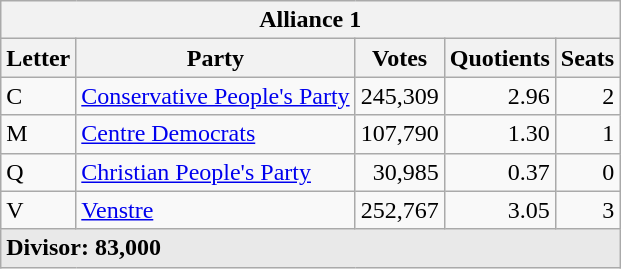<table class="wikitable">
<tr>
<th colspan="5">Alliance 1</th>
</tr>
<tr>
<th>Letter</th>
<th>Party</th>
<th>Votes</th>
<th>Quotients</th>
<th>Seats</th>
</tr>
<tr>
<td style="text-align:left;">C</td>
<td style="text-align:left;"><a href='#'>Conservative People's Party</a></td>
<td style="text-align:right;">245,309</td>
<td style="text-align:right;">2.96</td>
<td style="text-align:right;">2</td>
</tr>
<tr>
<td style="text-align:left;">M</td>
<td style="text-align:left;"><a href='#'>Centre Democrats</a></td>
<td style="text-align:right;">107,790</td>
<td style="text-align:right;">1.30</td>
<td style="text-align:right;">1</td>
</tr>
<tr>
<td style="text-align:left;">Q</td>
<td style="text-align:left;"><a href='#'>Christian People's Party</a></td>
<td style="text-align:right;">30,985</td>
<td style="text-align:right;">0.37</td>
<td style="text-align:right;">0</td>
</tr>
<tr>
<td style="text-align:left;">V</td>
<td style="text-align:left;"><a href='#'>Venstre</a></td>
<td style="text-align:right;">252,767</td>
<td style="text-align:right;">3.05</td>
<td style="text-align:right;">3</td>
</tr>
<tr style="background-color:#E9E9E9">
<td colspan="5" style="text-align:left;"><strong>Divisor: 83,000</strong></td>
</tr>
</table>
